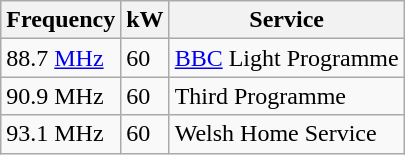<table class="wikitable sortable">
<tr>
<th>Frequency</th>
<th>kW</th>
<th>Service</th>
</tr>
<tr>
<td>88.7 <a href='#'>MHz</a></td>
<td>60</td>
<td><a href='#'>BBC</a> Light Programme</td>
</tr>
<tr>
<td>90.9 MHz</td>
<td>60</td>
<td>Third Programme</td>
</tr>
<tr>
<td>93.1 MHz</td>
<td>60</td>
<td>Welsh Home Service</td>
</tr>
</table>
